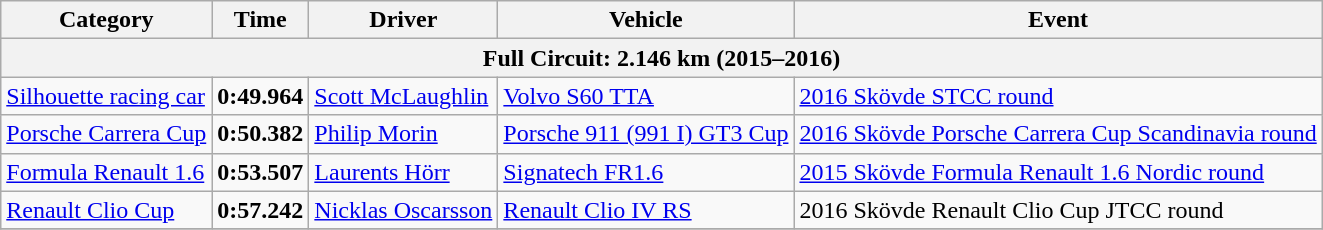<table class="wikitable">
<tr>
<th>Category</th>
<th>Time</th>
<th>Driver</th>
<th>Vehicle</th>
<th>Event</th>
</tr>
<tr>
<th colspan=5>Full Circuit: 2.146 km (2015–2016)</th>
</tr>
<tr>
<td><a href='#'>Silhouette racing car</a></td>
<td><strong>0:49.964</strong></td>
<td><a href='#'>Scott McLaughlin</a></td>
<td><a href='#'>Volvo S60 TTA</a></td>
<td><a href='#'>2016 Skövde STCC round</a></td>
</tr>
<tr>
<td><a href='#'>Porsche Carrera Cup</a></td>
<td><strong>0:50.382</strong></td>
<td><a href='#'>Philip Morin</a></td>
<td><a href='#'>Porsche 911 (991 I) GT3 Cup</a></td>
<td><a href='#'>2016 Skövde Porsche Carrera Cup Scandinavia round</a></td>
</tr>
<tr>
<td><a href='#'>Formula Renault 1.6</a></td>
<td><strong>0:53.507</strong></td>
<td><a href='#'>Laurents Hörr</a></td>
<td><a href='#'>Signatech FR1.6</a></td>
<td><a href='#'>2015 Skövde Formula Renault 1.6 Nordic round</a></td>
</tr>
<tr>
<td><a href='#'>Renault Clio Cup</a></td>
<td><strong>0:57.242</strong></td>
<td><a href='#'>Nicklas Oscarsson</a></td>
<td><a href='#'>Renault Clio IV RS</a></td>
<td>2016 Skövde Renault Clio Cup JTCC round</td>
</tr>
<tr>
</tr>
</table>
